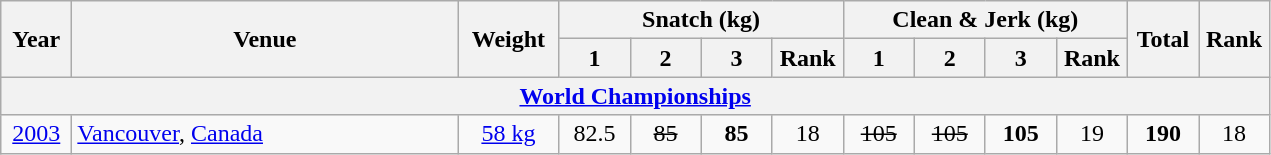<table class = "wikitable" style="text-align:center;">
<tr>
<th rowspan=2 width=40>Year</th>
<th rowspan=2 width=250>Venue</th>
<th rowspan=2 width=60>Weight</th>
<th colspan=4>Snatch (kg)</th>
<th colspan=4>Clean & Jerk (kg)</th>
<th rowspan=2 width=40>Total</th>
<th rowspan=2 width=40>Rank</th>
</tr>
<tr>
<th width=40>1</th>
<th width=40>2</th>
<th width=40>3</th>
<th width=40>Rank</th>
<th width=40>1</th>
<th width=40>2</th>
<th width=40>3</th>
<th width=40>Rank</th>
</tr>
<tr>
<th colspan=13><a href='#'>World Championships</a></th>
</tr>
<tr>
<td><a href='#'>2003</a></td>
<td align=left> <a href='#'>Vancouver</a>, <a href='#'>Canada</a></td>
<td><a href='#'>58 kg</a></td>
<td>82.5</td>
<td><s>85</s></td>
<td><strong>85</strong></td>
<td>18</td>
<td><s>105</s></td>
<td><s>105</s></td>
<td><strong>105</strong></td>
<td>19</td>
<td><strong>190</strong></td>
<td>18</td>
</tr>
</table>
